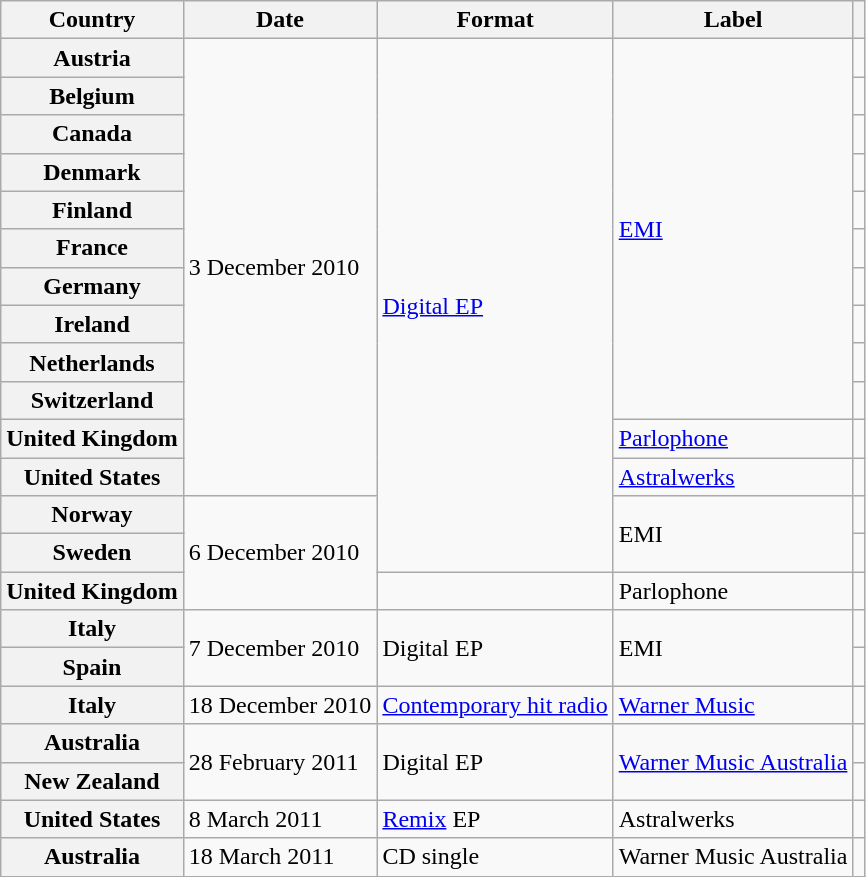<table class="wikitable plainrowheaders">
<tr>
<th scope="col">Country</th>
<th scope="col">Date</th>
<th scope="col">Format</th>
<th scope="col">Label</th>
<th scope="col"></th>
</tr>
<tr>
<th scope="row">Austria</th>
<td rowspan="12">3 December 2010</td>
<td rowspan="14"><a href='#'>Digital EP</a></td>
<td rowspan="10"><a href='#'>EMI</a></td>
<td></td>
</tr>
<tr>
<th scope="row">Belgium</th>
<td></td>
</tr>
<tr>
<th scope="row">Canada</th>
<td></td>
</tr>
<tr>
<th scope="row">Denmark</th>
<td></td>
</tr>
<tr>
<th scope="row">Finland</th>
<td></td>
</tr>
<tr>
<th scope="row">France</th>
<td></td>
</tr>
<tr>
<th scope="row">Germany</th>
<td></td>
</tr>
<tr>
<th scope="row">Ireland</th>
<td></td>
</tr>
<tr>
<th scope="row">Netherlands</th>
<td></td>
</tr>
<tr>
<th scope="row">Switzerland</th>
<td></td>
</tr>
<tr>
<th scope="row">United Kingdom</th>
<td><a href='#'>Parlophone</a></td>
<td></td>
</tr>
<tr>
<th scope="row">United States</th>
<td><a href='#'>Astralwerks</a></td>
<td></td>
</tr>
<tr>
<th scope="row">Norway</th>
<td rowspan="3">6 December 2010</td>
<td rowspan="2">EMI</td>
<td></td>
</tr>
<tr>
<th scope="row">Sweden</th>
<td></td>
</tr>
<tr>
<th scope="row">United Kingdom</th>
<td></td>
<td>Parlophone</td>
<td></td>
</tr>
<tr>
<th scope="row">Italy</th>
<td rowspan="2">7 December 2010</td>
<td rowspan="2">Digital EP</td>
<td rowspan="2">EMI</td>
<td></td>
</tr>
<tr>
<th scope="row">Spain</th>
<td></td>
</tr>
<tr>
<th scope="row">Italy</th>
<td>18 December 2010</td>
<td><a href='#'>Contemporary hit radio</a></td>
<td><a href='#'>Warner Music</a></td>
<td></td>
</tr>
<tr>
<th scope="row">Australia</th>
<td rowspan="2">28 February 2011</td>
<td rowspan="2">Digital EP</td>
<td rowspan="2"><a href='#'>Warner Music Australia</a></td>
<td></td>
</tr>
<tr>
<th scope="row">New Zealand</th>
<td></td>
</tr>
<tr>
<th scope="row">United States</th>
<td>8 March 2011</td>
<td><a href='#'>Remix</a> EP</td>
<td>Astralwerks</td>
<td></td>
</tr>
<tr>
<th scope="row">Australia</th>
<td>18 March 2011</td>
<td>CD single</td>
<td>Warner Music Australia</td>
<td></td>
</tr>
</table>
